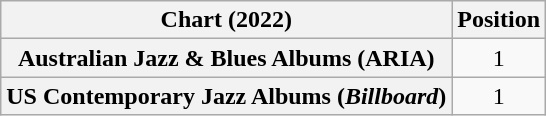<table class="wikitable sortable plainrowheaders" style="text-align:center;">
<tr>
<th scope="col">Chart (2022)</th>
<th scope="col">Position</th>
</tr>
<tr>
<th scope="row">Australian Jazz & Blues Albums (ARIA)</th>
<td>1</td>
</tr>
<tr>
<th scope="row">US Contemporary Jazz Albums (<em>Billboard</em>)</th>
<td>1</td>
</tr>
</table>
